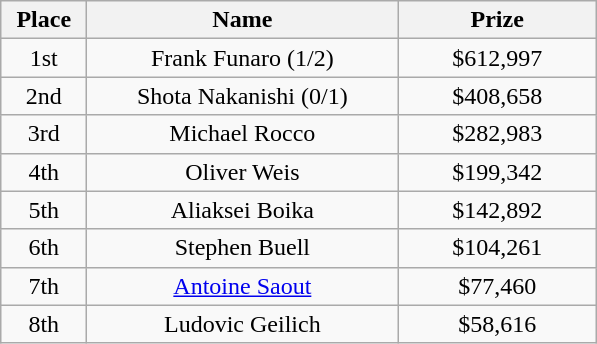<table class="wikitable">
<tr>
<th width="50">Place</th>
<th width="200">Name</th>
<th width="125">Prize</th>
</tr>
<tr>
<td align=center>1st</td>
<td align=center> Frank Funaro (1/2)</td>
<td align=center>$612,997</td>
</tr>
<tr>
<td align=center>2nd</td>
<td align=center> Shota Nakanishi (0/1)</td>
<td align=center>$408,658</td>
</tr>
<tr>
<td align=center>3rd</td>
<td align=center> Michael Rocco</td>
<td align=center>$282,983</td>
</tr>
<tr>
<td align=center>4th</td>
<td align=center> Oliver Weis</td>
<td align=center>$199,342</td>
</tr>
<tr>
<td align=center>5th</td>
<td align=center> Aliaksei Boika</td>
<td align=center>$142,892</td>
</tr>
<tr>
<td align=center>6th</td>
<td align=center> Stephen Buell</td>
<td align=center>$104,261</td>
</tr>
<tr>
<td align=center>7th</td>
<td align=center> <a href='#'>Antoine Saout</a></td>
<td align=center>$77,460</td>
</tr>
<tr>
<td align=center>8th</td>
<td align=center> Ludovic Geilich</td>
<td align=center>$58,616</td>
</tr>
</table>
